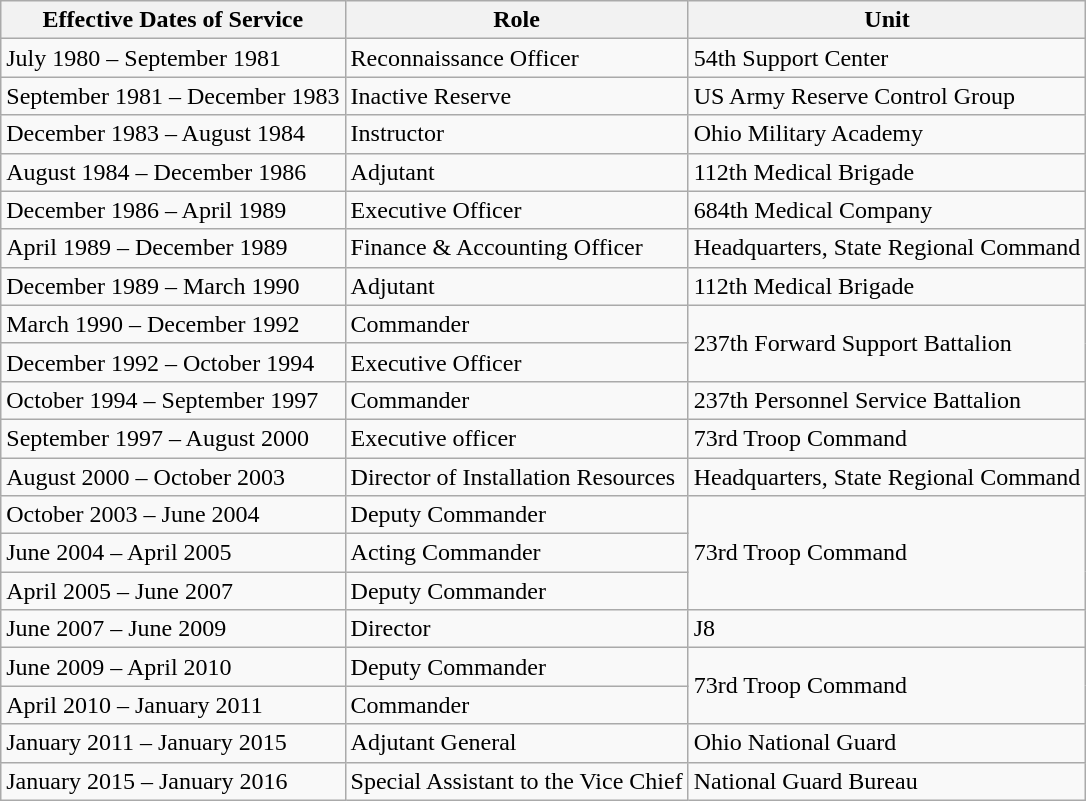<table class="wikitable">
<tr>
<th>Effective Dates of Service</th>
<th>Role</th>
<th>Unit</th>
</tr>
<tr>
<td>July 1980 – September 1981</td>
<td>Reconnaissance Officer</td>
<td>54th Support Center</td>
</tr>
<tr>
<td>September 1981 – December 1983</td>
<td>Inactive Reserve</td>
<td>US Army Reserve Control Group</td>
</tr>
<tr>
<td>December 1983 – August 1984</td>
<td>Instructor</td>
<td>Ohio Military Academy</td>
</tr>
<tr>
<td>August 1984 – December 1986</td>
<td>Adjutant</td>
<td>112th Medical Brigade</td>
</tr>
<tr>
<td>December 1986 – April 1989</td>
<td>Executive Officer</td>
<td>684th Medical Company</td>
</tr>
<tr>
<td>April 1989 – December 1989</td>
<td>Finance & Accounting Officer</td>
<td>Headquarters, State Regional Command</td>
</tr>
<tr>
<td>December 1989 – March 1990</td>
<td>Adjutant</td>
<td>112th Medical Brigade</td>
</tr>
<tr>
<td>March 1990 – December 1992</td>
<td>Commander</td>
<td rowspan="2">237th Forward Support Battalion</td>
</tr>
<tr>
<td>December 1992 – October 1994</td>
<td>Executive Officer</td>
</tr>
<tr>
<td>October 1994 – September 1997</td>
<td>Commander</td>
<td>237th Personnel Service Battalion</td>
</tr>
<tr>
<td>September 1997 – August 2000</td>
<td>Executive officer</td>
<td>73rd Troop Command</td>
</tr>
<tr>
<td>August 2000 – October 2003</td>
<td>Director of Installation Resources</td>
<td>Headquarters, State Regional Command</td>
</tr>
<tr>
<td>October 2003 – June 2004</td>
<td>Deputy Commander</td>
<td rowspan="3">73rd Troop Command</td>
</tr>
<tr>
<td>June 2004 – April 2005</td>
<td>Acting Commander</td>
</tr>
<tr>
<td>April 2005 – June 2007</td>
<td>Deputy Commander</td>
</tr>
<tr>
<td>June 2007 – June 2009</td>
<td>Director</td>
<td>J8</td>
</tr>
<tr>
<td>June 2009 – April 2010</td>
<td>Deputy Commander</td>
<td rowspan="2">73rd Troop Command</td>
</tr>
<tr>
<td>April 2010 – January 2011</td>
<td>Commander</td>
</tr>
<tr>
<td>January 2011 – January 2015</td>
<td>Adjutant General</td>
<td>Ohio National Guard</td>
</tr>
<tr>
<td>January 2015 – January 2016</td>
<td>Special Assistant to the Vice Chief</td>
<td>National Guard Bureau</td>
</tr>
</table>
